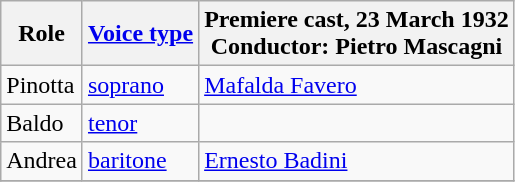<table class="wikitable">
<tr>
<th>Role</th>
<th><a href='#'>Voice type</a></th>
<th>Premiere cast, 23 March 1932<br>Conductor: Pietro Mascagni</th>
</tr>
<tr>
<td>Pinotta</td>
<td><a href='#'>soprano</a></td>
<td><a href='#'>Mafalda Favero</a></td>
</tr>
<tr>
<td>Baldo</td>
<td><a href='#'>tenor</a></td>
<td></td>
</tr>
<tr>
<td>Andrea</td>
<td><a href='#'>baritone</a></td>
<td><a href='#'>Ernesto Badini</a></td>
</tr>
<tr>
</tr>
</table>
